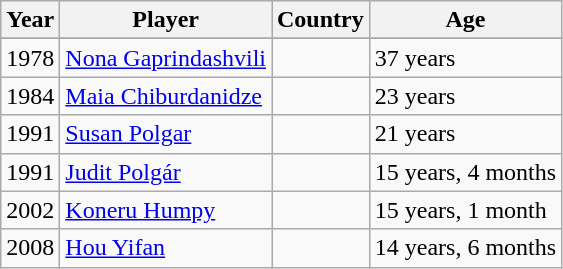<table class="wikitable">
<tr>
<th>Year</th>
<th>Player</th>
<th>Country</th>
<th>Age</th>
</tr>
<tr>
</tr>
<tr>
<td>1978</td>
<td><a href='#'>Nona Gaprindashvili</a></td>
<td></td>
<td>37 years</td>
</tr>
<tr>
<td>1984</td>
<td><a href='#'>Maia Chiburdanidze</a></td>
<td></td>
<td>23 years</td>
</tr>
<tr>
<td>1991</td>
<td><a href='#'>Susan Polgar</a></td>
<td></td>
<td>21 years</td>
</tr>
<tr>
<td>1991</td>
<td><a href='#'>Judit Polgár</a></td>
<td></td>
<td>15 years, 4 months</td>
</tr>
<tr>
<td>2002</td>
<td><a href='#'>Koneru Humpy</a></td>
<td></td>
<td>15 years, 1 month</td>
</tr>
<tr>
<td>2008</td>
<td><a href='#'>Hou Yifan</a></td>
<td></td>
<td>14 years, 6 months</td>
</tr>
</table>
